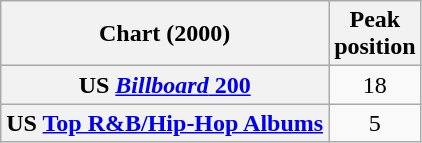<table class="wikitable sortable plainrowheaders">
<tr>
<th scope="col">Chart (2000)</th>
<th scope="col">Peak<br>position</th>
</tr>
<tr>
<th scope="row">US <a href='#'><em>Billboard</em> 200</a></th>
<td style="text-align:center;">18</td>
</tr>
<tr>
<th scope="row">US <a href='#'>Top R&B/Hip-Hop Albums</a></th>
<td style="text-align:center;">5</td>
</tr>
</table>
